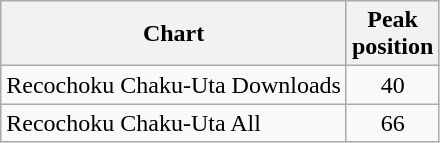<table class="wikitable">
<tr>
<th>Chart</th>
<th>Peak<br>position</th>
</tr>
<tr>
<td>Recochoku Chaku-Uta Downloads</td>
<td align="center">40</td>
</tr>
<tr>
<td>Recochoku Chaku-Uta All</td>
<td align="center">66</td>
</tr>
</table>
